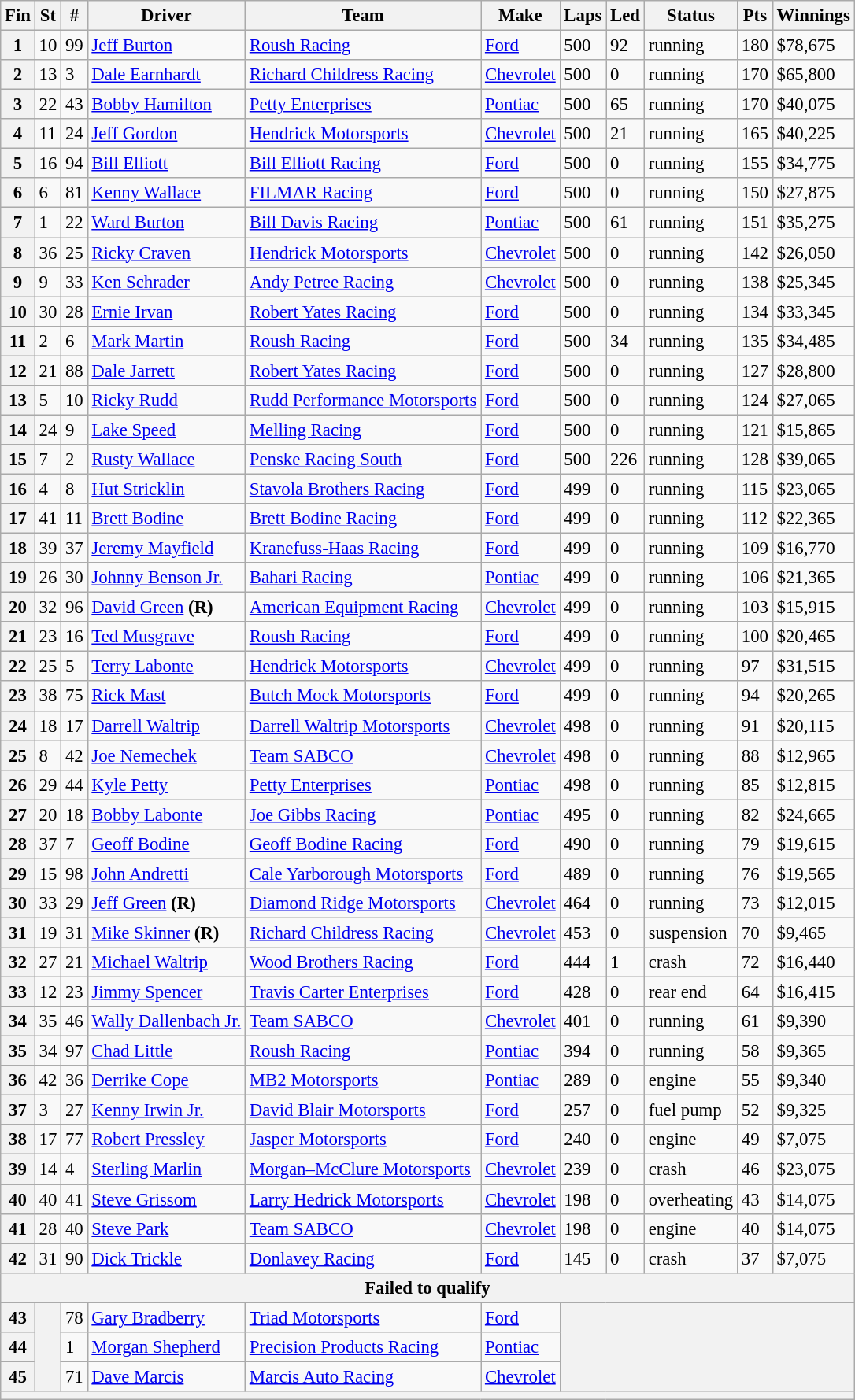<table class="wikitable" style="font-size:95%">
<tr>
<th>Fin</th>
<th>St</th>
<th>#</th>
<th>Driver</th>
<th>Team</th>
<th>Make</th>
<th>Laps</th>
<th>Led</th>
<th>Status</th>
<th>Pts</th>
<th>Winnings</th>
</tr>
<tr>
<th>1</th>
<td>10</td>
<td>99</td>
<td><a href='#'>Jeff Burton</a></td>
<td><a href='#'>Roush Racing</a></td>
<td><a href='#'>Ford</a></td>
<td>500</td>
<td>92</td>
<td>running</td>
<td>180</td>
<td>$78,675</td>
</tr>
<tr>
<th>2</th>
<td>13</td>
<td>3</td>
<td><a href='#'>Dale Earnhardt</a></td>
<td><a href='#'>Richard Childress Racing</a></td>
<td><a href='#'>Chevrolet</a></td>
<td>500</td>
<td>0</td>
<td>running</td>
<td>170</td>
<td>$65,800</td>
</tr>
<tr>
<th>3</th>
<td>22</td>
<td>43</td>
<td><a href='#'>Bobby Hamilton</a></td>
<td><a href='#'>Petty Enterprises</a></td>
<td><a href='#'>Pontiac</a></td>
<td>500</td>
<td>65</td>
<td>running</td>
<td>170</td>
<td>$40,075</td>
</tr>
<tr>
<th>4</th>
<td>11</td>
<td>24</td>
<td><a href='#'>Jeff Gordon</a></td>
<td><a href='#'>Hendrick Motorsports</a></td>
<td><a href='#'>Chevrolet</a></td>
<td>500</td>
<td>21</td>
<td>running</td>
<td>165</td>
<td>$40,225</td>
</tr>
<tr>
<th>5</th>
<td>16</td>
<td>94</td>
<td><a href='#'>Bill Elliott</a></td>
<td><a href='#'>Bill Elliott Racing</a></td>
<td><a href='#'>Ford</a></td>
<td>500</td>
<td>0</td>
<td>running</td>
<td>155</td>
<td>$34,775</td>
</tr>
<tr>
<th>6</th>
<td>6</td>
<td>81</td>
<td><a href='#'>Kenny Wallace</a></td>
<td><a href='#'>FILMAR Racing</a></td>
<td><a href='#'>Ford</a></td>
<td>500</td>
<td>0</td>
<td>running</td>
<td>150</td>
<td>$27,875</td>
</tr>
<tr>
<th>7</th>
<td>1</td>
<td>22</td>
<td><a href='#'>Ward Burton</a></td>
<td><a href='#'>Bill Davis Racing</a></td>
<td><a href='#'>Pontiac</a></td>
<td>500</td>
<td>61</td>
<td>running</td>
<td>151</td>
<td>$35,275</td>
</tr>
<tr>
<th>8</th>
<td>36</td>
<td>25</td>
<td><a href='#'>Ricky Craven</a></td>
<td><a href='#'>Hendrick Motorsports</a></td>
<td><a href='#'>Chevrolet</a></td>
<td>500</td>
<td>0</td>
<td>running</td>
<td>142</td>
<td>$26,050</td>
</tr>
<tr>
<th>9</th>
<td>9</td>
<td>33</td>
<td><a href='#'>Ken Schrader</a></td>
<td><a href='#'>Andy Petree Racing</a></td>
<td><a href='#'>Chevrolet</a></td>
<td>500</td>
<td>0</td>
<td>running</td>
<td>138</td>
<td>$25,345</td>
</tr>
<tr>
<th>10</th>
<td>30</td>
<td>28</td>
<td><a href='#'>Ernie Irvan</a></td>
<td><a href='#'>Robert Yates Racing</a></td>
<td><a href='#'>Ford</a></td>
<td>500</td>
<td>0</td>
<td>running</td>
<td>134</td>
<td>$33,345</td>
</tr>
<tr>
<th>11</th>
<td>2</td>
<td>6</td>
<td><a href='#'>Mark Martin</a></td>
<td><a href='#'>Roush Racing</a></td>
<td><a href='#'>Ford</a></td>
<td>500</td>
<td>34</td>
<td>running</td>
<td>135</td>
<td>$34,485</td>
</tr>
<tr>
<th>12</th>
<td>21</td>
<td>88</td>
<td><a href='#'>Dale Jarrett</a></td>
<td><a href='#'>Robert Yates Racing</a></td>
<td><a href='#'>Ford</a></td>
<td>500</td>
<td>0</td>
<td>running</td>
<td>127</td>
<td>$28,800</td>
</tr>
<tr>
<th>13</th>
<td>5</td>
<td>10</td>
<td><a href='#'>Ricky Rudd</a></td>
<td><a href='#'>Rudd Performance Motorsports</a></td>
<td><a href='#'>Ford</a></td>
<td>500</td>
<td>0</td>
<td>running</td>
<td>124</td>
<td>$27,065</td>
</tr>
<tr>
<th>14</th>
<td>24</td>
<td>9</td>
<td><a href='#'>Lake Speed</a></td>
<td><a href='#'>Melling Racing</a></td>
<td><a href='#'>Ford</a></td>
<td>500</td>
<td>0</td>
<td>running</td>
<td>121</td>
<td>$15,865</td>
</tr>
<tr>
<th>15</th>
<td>7</td>
<td>2</td>
<td><a href='#'>Rusty Wallace</a></td>
<td><a href='#'>Penske Racing South</a></td>
<td><a href='#'>Ford</a></td>
<td>500</td>
<td>226</td>
<td>running</td>
<td>128</td>
<td>$39,065</td>
</tr>
<tr>
<th>16</th>
<td>4</td>
<td>8</td>
<td><a href='#'>Hut Stricklin</a></td>
<td><a href='#'>Stavola Brothers Racing</a></td>
<td><a href='#'>Ford</a></td>
<td>499</td>
<td>0</td>
<td>running</td>
<td>115</td>
<td>$23,065</td>
</tr>
<tr>
<th>17</th>
<td>41</td>
<td>11</td>
<td><a href='#'>Brett Bodine</a></td>
<td><a href='#'>Brett Bodine Racing</a></td>
<td><a href='#'>Ford</a></td>
<td>499</td>
<td>0</td>
<td>running</td>
<td>112</td>
<td>$22,365</td>
</tr>
<tr>
<th>18</th>
<td>39</td>
<td>37</td>
<td><a href='#'>Jeremy Mayfield</a></td>
<td><a href='#'>Kranefuss-Haas Racing</a></td>
<td><a href='#'>Ford</a></td>
<td>499</td>
<td>0</td>
<td>running</td>
<td>109</td>
<td>$16,770</td>
</tr>
<tr>
<th>19</th>
<td>26</td>
<td>30</td>
<td><a href='#'>Johnny Benson Jr.</a></td>
<td><a href='#'>Bahari Racing</a></td>
<td><a href='#'>Pontiac</a></td>
<td>499</td>
<td>0</td>
<td>running</td>
<td>106</td>
<td>$21,365</td>
</tr>
<tr>
<th>20</th>
<td>32</td>
<td>96</td>
<td><a href='#'>David Green</a> <strong>(R)</strong></td>
<td><a href='#'>American Equipment Racing</a></td>
<td><a href='#'>Chevrolet</a></td>
<td>499</td>
<td>0</td>
<td>running</td>
<td>103</td>
<td>$15,915</td>
</tr>
<tr>
<th>21</th>
<td>23</td>
<td>16</td>
<td><a href='#'>Ted Musgrave</a></td>
<td><a href='#'>Roush Racing</a></td>
<td><a href='#'>Ford</a></td>
<td>499</td>
<td>0</td>
<td>running</td>
<td>100</td>
<td>$20,465</td>
</tr>
<tr>
<th>22</th>
<td>25</td>
<td>5</td>
<td><a href='#'>Terry Labonte</a></td>
<td><a href='#'>Hendrick Motorsports</a></td>
<td><a href='#'>Chevrolet</a></td>
<td>499</td>
<td>0</td>
<td>running</td>
<td>97</td>
<td>$31,515</td>
</tr>
<tr>
<th>23</th>
<td>38</td>
<td>75</td>
<td><a href='#'>Rick Mast</a></td>
<td><a href='#'>Butch Mock Motorsports</a></td>
<td><a href='#'>Ford</a></td>
<td>499</td>
<td>0</td>
<td>running</td>
<td>94</td>
<td>$20,265</td>
</tr>
<tr>
<th>24</th>
<td>18</td>
<td>17</td>
<td><a href='#'>Darrell Waltrip</a></td>
<td><a href='#'>Darrell Waltrip Motorsports</a></td>
<td><a href='#'>Chevrolet</a></td>
<td>498</td>
<td>0</td>
<td>running</td>
<td>91</td>
<td>$20,115</td>
</tr>
<tr>
<th>25</th>
<td>8</td>
<td>42</td>
<td><a href='#'>Joe Nemechek</a></td>
<td><a href='#'>Team SABCO</a></td>
<td><a href='#'>Chevrolet</a></td>
<td>498</td>
<td>0</td>
<td>running</td>
<td>88</td>
<td>$12,965</td>
</tr>
<tr>
<th>26</th>
<td>29</td>
<td>44</td>
<td><a href='#'>Kyle Petty</a></td>
<td><a href='#'>Petty Enterprises</a></td>
<td><a href='#'>Pontiac</a></td>
<td>498</td>
<td>0</td>
<td>running</td>
<td>85</td>
<td>$12,815</td>
</tr>
<tr>
<th>27</th>
<td>20</td>
<td>18</td>
<td><a href='#'>Bobby Labonte</a></td>
<td><a href='#'>Joe Gibbs Racing</a></td>
<td><a href='#'>Pontiac</a></td>
<td>495</td>
<td>0</td>
<td>running</td>
<td>82</td>
<td>$24,665</td>
</tr>
<tr>
<th>28</th>
<td>37</td>
<td>7</td>
<td><a href='#'>Geoff Bodine</a></td>
<td><a href='#'>Geoff Bodine Racing</a></td>
<td><a href='#'>Ford</a></td>
<td>490</td>
<td>0</td>
<td>running</td>
<td>79</td>
<td>$19,615</td>
</tr>
<tr>
<th>29</th>
<td>15</td>
<td>98</td>
<td><a href='#'>John Andretti</a></td>
<td><a href='#'>Cale Yarborough Motorsports</a></td>
<td><a href='#'>Ford</a></td>
<td>489</td>
<td>0</td>
<td>running</td>
<td>76</td>
<td>$19,565</td>
</tr>
<tr>
<th>30</th>
<td>33</td>
<td>29</td>
<td><a href='#'>Jeff Green</a> <strong>(R)</strong></td>
<td><a href='#'>Diamond Ridge Motorsports</a></td>
<td><a href='#'>Chevrolet</a></td>
<td>464</td>
<td>0</td>
<td>running</td>
<td>73</td>
<td>$12,015</td>
</tr>
<tr>
<th>31</th>
<td>19</td>
<td>31</td>
<td><a href='#'>Mike Skinner</a> <strong>(R)</strong></td>
<td><a href='#'>Richard Childress Racing</a></td>
<td><a href='#'>Chevrolet</a></td>
<td>453</td>
<td>0</td>
<td>suspension</td>
<td>70</td>
<td>$9,465</td>
</tr>
<tr>
<th>32</th>
<td>27</td>
<td>21</td>
<td><a href='#'>Michael Waltrip</a></td>
<td><a href='#'>Wood Brothers Racing</a></td>
<td><a href='#'>Ford</a></td>
<td>444</td>
<td>1</td>
<td>crash</td>
<td>72</td>
<td>$16,440</td>
</tr>
<tr>
<th>33</th>
<td>12</td>
<td>23</td>
<td><a href='#'>Jimmy Spencer</a></td>
<td><a href='#'>Travis Carter Enterprises</a></td>
<td><a href='#'>Ford</a></td>
<td>428</td>
<td>0</td>
<td>rear end</td>
<td>64</td>
<td>$16,415</td>
</tr>
<tr>
<th>34</th>
<td>35</td>
<td>46</td>
<td><a href='#'>Wally Dallenbach Jr.</a></td>
<td><a href='#'>Team SABCO</a></td>
<td><a href='#'>Chevrolet</a></td>
<td>401</td>
<td>0</td>
<td>running</td>
<td>61</td>
<td>$9,390</td>
</tr>
<tr>
<th>35</th>
<td>34</td>
<td>97</td>
<td><a href='#'>Chad Little</a></td>
<td><a href='#'>Roush Racing</a></td>
<td><a href='#'>Pontiac</a></td>
<td>394</td>
<td>0</td>
<td>running</td>
<td>58</td>
<td>$9,365</td>
</tr>
<tr>
<th>36</th>
<td>42</td>
<td>36</td>
<td><a href='#'>Derrike Cope</a></td>
<td><a href='#'>MB2 Motorsports</a></td>
<td><a href='#'>Pontiac</a></td>
<td>289</td>
<td>0</td>
<td>engine</td>
<td>55</td>
<td>$9,340</td>
</tr>
<tr>
<th>37</th>
<td>3</td>
<td>27</td>
<td><a href='#'>Kenny Irwin Jr.</a></td>
<td><a href='#'>David Blair Motorsports</a></td>
<td><a href='#'>Ford</a></td>
<td>257</td>
<td>0</td>
<td>fuel pump</td>
<td>52</td>
<td>$9,325</td>
</tr>
<tr>
<th>38</th>
<td>17</td>
<td>77</td>
<td><a href='#'>Robert Pressley</a></td>
<td><a href='#'>Jasper Motorsports</a></td>
<td><a href='#'>Ford</a></td>
<td>240</td>
<td>0</td>
<td>engine</td>
<td>49</td>
<td>$7,075</td>
</tr>
<tr>
<th>39</th>
<td>14</td>
<td>4</td>
<td><a href='#'>Sterling Marlin</a></td>
<td><a href='#'>Morgan–McClure Motorsports</a></td>
<td><a href='#'>Chevrolet</a></td>
<td>239</td>
<td>0</td>
<td>crash</td>
<td>46</td>
<td>$23,075</td>
</tr>
<tr>
<th>40</th>
<td>40</td>
<td>41</td>
<td><a href='#'>Steve Grissom</a></td>
<td><a href='#'>Larry Hedrick Motorsports</a></td>
<td><a href='#'>Chevrolet</a></td>
<td>198</td>
<td>0</td>
<td>overheating</td>
<td>43</td>
<td>$14,075</td>
</tr>
<tr>
<th>41</th>
<td>28</td>
<td>40</td>
<td><a href='#'>Steve Park</a></td>
<td><a href='#'>Team SABCO</a></td>
<td><a href='#'>Chevrolet</a></td>
<td>198</td>
<td>0</td>
<td>engine</td>
<td>40</td>
<td>$14,075</td>
</tr>
<tr>
<th>42</th>
<td>31</td>
<td>90</td>
<td><a href='#'>Dick Trickle</a></td>
<td><a href='#'>Donlavey Racing</a></td>
<td><a href='#'>Ford</a></td>
<td>145</td>
<td>0</td>
<td>crash</td>
<td>37</td>
<td>$7,075</td>
</tr>
<tr>
<th colspan="11">Failed to qualify</th>
</tr>
<tr>
<th>43</th>
<th rowspan="3"></th>
<td>78</td>
<td><a href='#'>Gary Bradberry</a></td>
<td><a href='#'>Triad Motorsports</a></td>
<td><a href='#'>Ford</a></td>
<th colspan="5" rowspan="3"></th>
</tr>
<tr>
<th>44</th>
<td>1</td>
<td><a href='#'>Morgan Shepherd</a></td>
<td><a href='#'>Precision Products Racing</a></td>
<td><a href='#'>Pontiac</a></td>
</tr>
<tr>
<th>45</th>
<td>71</td>
<td><a href='#'>Dave Marcis</a></td>
<td><a href='#'>Marcis Auto Racing</a></td>
<td><a href='#'>Chevrolet</a></td>
</tr>
<tr>
<th colspan="11"></th>
</tr>
</table>
